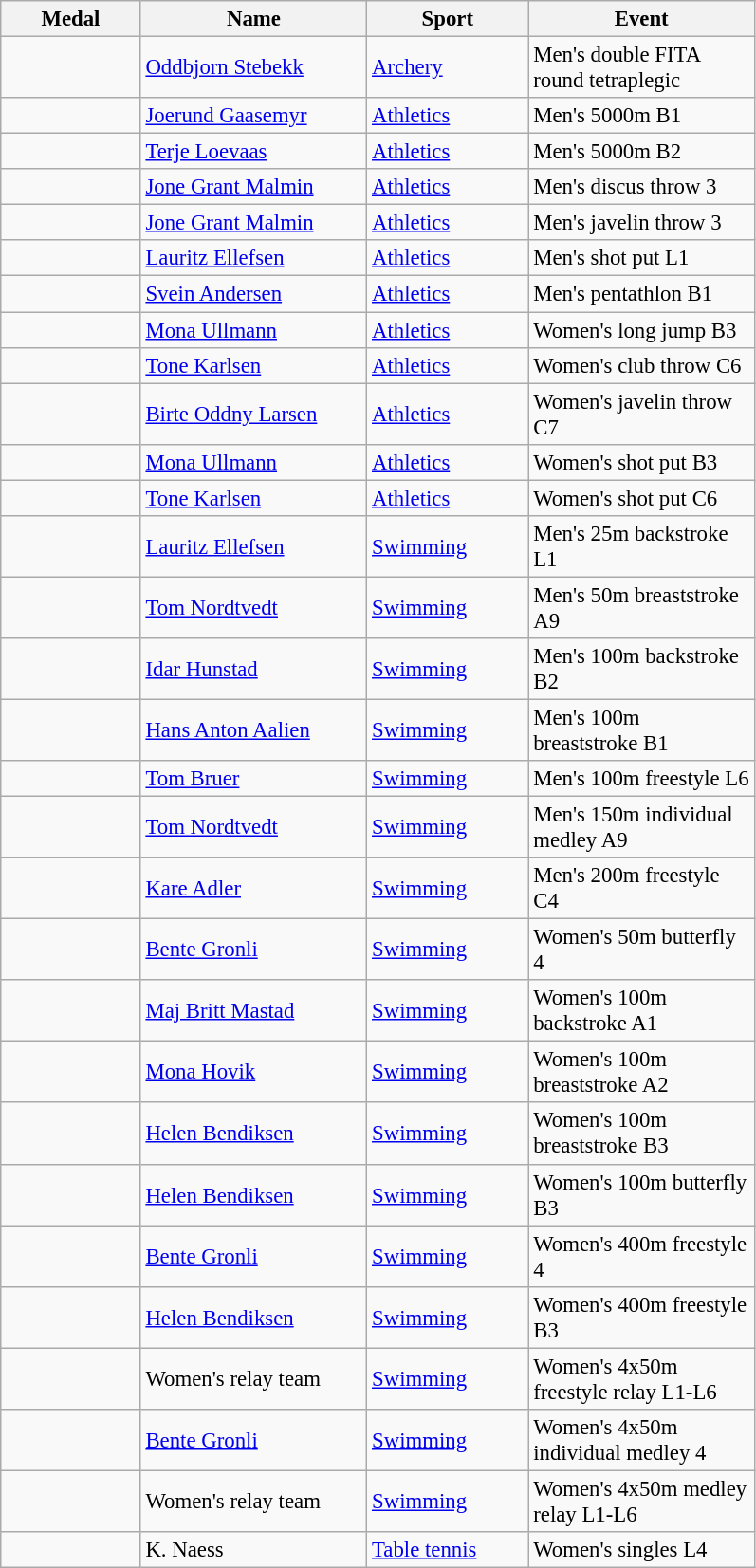<table class=wikitable style="font-size:95%">
<tr>
<th style="width:6em">Medal</th>
<th style="width:10em">Name</th>
<th style="width:7em">Sport</th>
<th style="width:10em">Event</th>
</tr>
<tr>
<td></td>
<td><a href='#'>Oddbjorn Stebekk</a></td>
<td><a href='#'>Archery</a></td>
<td>Men's double FITA round tetraplegic</td>
</tr>
<tr>
<td></td>
<td><a href='#'>Joerund Gaasemyr</a></td>
<td><a href='#'>Athletics</a></td>
<td>Men's 5000m B1</td>
</tr>
<tr>
<td></td>
<td><a href='#'>Terje Loevaas</a></td>
<td><a href='#'>Athletics</a></td>
<td>Men's 5000m B2</td>
</tr>
<tr>
<td></td>
<td><a href='#'>Jone Grant Malmin</a></td>
<td><a href='#'>Athletics</a></td>
<td>Men's discus throw 3</td>
</tr>
<tr>
<td></td>
<td><a href='#'>Jone Grant Malmin</a></td>
<td><a href='#'>Athletics</a></td>
<td>Men's javelin throw 3</td>
</tr>
<tr>
<td></td>
<td><a href='#'>Lauritz Ellefsen</a></td>
<td><a href='#'>Athletics</a></td>
<td>Men's shot put L1</td>
</tr>
<tr>
<td></td>
<td><a href='#'>Svein Andersen</a></td>
<td><a href='#'>Athletics</a></td>
<td>Men's pentathlon B1</td>
</tr>
<tr>
<td></td>
<td><a href='#'>Mona Ullmann</a></td>
<td><a href='#'>Athletics</a></td>
<td>Women's long jump B3</td>
</tr>
<tr>
<td></td>
<td><a href='#'>Tone Karlsen</a></td>
<td><a href='#'>Athletics</a></td>
<td>Women's club throw C6</td>
</tr>
<tr>
<td></td>
<td><a href='#'>Birte Oddny Larsen</a></td>
<td><a href='#'>Athletics</a></td>
<td>Women's javelin throw C7</td>
</tr>
<tr>
<td></td>
<td><a href='#'>Mona Ullmann</a></td>
<td><a href='#'>Athletics</a></td>
<td>Women's shot put B3</td>
</tr>
<tr>
<td></td>
<td><a href='#'>Tone Karlsen</a></td>
<td><a href='#'>Athletics</a></td>
<td>Women's shot put C6</td>
</tr>
<tr>
<td></td>
<td><a href='#'>Lauritz Ellefsen</a></td>
<td><a href='#'>Swimming</a></td>
<td>Men's 25m backstroke L1</td>
</tr>
<tr>
<td></td>
<td><a href='#'>Tom Nordtvedt</a></td>
<td><a href='#'>Swimming</a></td>
<td>Men's 50m breaststroke A9</td>
</tr>
<tr>
<td></td>
<td><a href='#'>Idar Hunstad</a></td>
<td><a href='#'>Swimming</a></td>
<td>Men's 100m backstroke B2</td>
</tr>
<tr>
<td></td>
<td><a href='#'>Hans Anton Aalien</a></td>
<td><a href='#'>Swimming</a></td>
<td>Men's 100m breaststroke B1</td>
</tr>
<tr>
<td></td>
<td><a href='#'>Tom Bruer</a></td>
<td><a href='#'>Swimming</a></td>
<td>Men's 100m freestyle L6</td>
</tr>
<tr>
<td></td>
<td><a href='#'>Tom Nordtvedt</a></td>
<td><a href='#'>Swimming</a></td>
<td>Men's 150m individual medley A9</td>
</tr>
<tr>
<td></td>
<td><a href='#'>Kare Adler</a></td>
<td><a href='#'>Swimming</a></td>
<td>Men's 200m freestyle C4</td>
</tr>
<tr>
<td></td>
<td><a href='#'>Bente Gronli</a></td>
<td><a href='#'>Swimming</a></td>
<td>Women's 50m butterfly 4</td>
</tr>
<tr>
<td></td>
<td><a href='#'>Maj Britt Mastad</a></td>
<td><a href='#'>Swimming</a></td>
<td>Women's 100m backstroke A1</td>
</tr>
<tr>
<td></td>
<td><a href='#'>Mona Hovik</a></td>
<td><a href='#'>Swimming</a></td>
<td>Women's 100m breaststroke A2</td>
</tr>
<tr>
<td></td>
<td><a href='#'>Helen Bendiksen</a></td>
<td><a href='#'>Swimming</a></td>
<td>Women's 100m breaststroke B3</td>
</tr>
<tr>
<td></td>
<td><a href='#'>Helen Bendiksen</a></td>
<td><a href='#'>Swimming</a></td>
<td>Women's 100m butterfly B3</td>
</tr>
<tr>
<td></td>
<td><a href='#'>Bente Gronli</a></td>
<td><a href='#'>Swimming</a></td>
<td>Women's 400m freestyle 4</td>
</tr>
<tr>
<td></td>
<td><a href='#'>Helen Bendiksen</a></td>
<td><a href='#'>Swimming</a></td>
<td>Women's 400m freestyle B3</td>
</tr>
<tr>
<td></td>
<td>Women's relay team</td>
<td><a href='#'>Swimming</a></td>
<td>Women's 4x50m freestyle relay L1-L6</td>
</tr>
<tr>
<td></td>
<td><a href='#'>Bente Gronli</a></td>
<td><a href='#'>Swimming</a></td>
<td>Women's 4x50m individual medley 4</td>
</tr>
<tr>
<td></td>
<td>Women's relay team</td>
<td><a href='#'>Swimming</a></td>
<td>Women's 4x50m medley relay L1-L6</td>
</tr>
<tr>
<td></td>
<td>K. Naess</td>
<td><a href='#'>Table tennis</a></td>
<td>Women's singles L4</td>
</tr>
</table>
